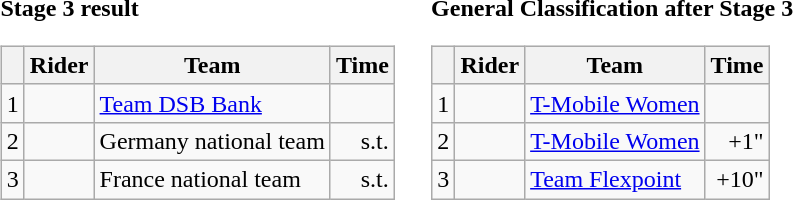<table>
<tr>
<td><strong>Stage 3 result</strong><br><table class=wikitable>
<tr>
<th></th>
<th>Rider</th>
<th>Team</th>
<th>Time</th>
</tr>
<tr>
<td>1</td>
<td></td>
<td><a href='#'>Team DSB Bank</a></td>
<td></td>
</tr>
<tr>
<td>2</td>
<td></td>
<td>Germany national team</td>
<td align=right>s.t.</td>
</tr>
<tr>
<td>3</td>
<td></td>
<td>France national team</td>
<td align=right>s.t.</td>
</tr>
</table>
</td>
<td></td>
<td><strong>General Classification after Stage 3</strong><br><table class="wikitable">
<tr>
<th></th>
<th>Rider</th>
<th>Team</th>
<th>Time</th>
</tr>
<tr>
<td>1</td>
<td></td>
<td><a href='#'>T-Mobile Women</a></td>
<td align=right></td>
</tr>
<tr>
<td>2</td>
<td></td>
<td><a href='#'>T-Mobile Women</a></td>
<td align=right>+1"</td>
</tr>
<tr>
<td>3</td>
<td></td>
<td><a href='#'>Team Flexpoint</a></td>
<td align=right>+10"</td>
</tr>
</table>
</td>
</tr>
</table>
